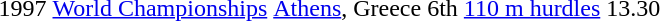<table>
<tr>
<td>1997</td>
<td><a href='#'>World Championships</a></td>
<td><a href='#'>Athens</a>, Greece</td>
<td>6th</td>
<td><a href='#'>110 m hurdles</a></td>
<td>13.30</td>
</tr>
</table>
